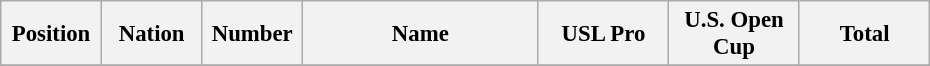<table class="wikitable" style="font-size: 95%; text-align: center;">
<tr>
<th width=60>Position</th>
<th width=60>Nation</th>
<th width=60>Number</th>
<th width=150>Name</th>
<th width=80>USL Pro</th>
<th width=80>U.S. Open Cup</th>
<th width=80>Total</th>
</tr>
<tr>
</tr>
</table>
